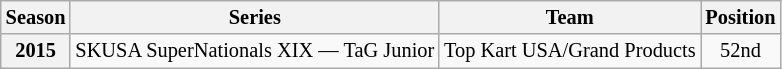<table class="wikitable" style="font-size: 85%; text-align:center">
<tr>
<th>Season</th>
<th>Series</th>
<th>Team</th>
<th>Position</th>
</tr>
<tr>
<th>2015</th>
<td align="left">SKUSA SuperNationals XIX — TaG Junior</td>
<td align="left">Top Kart USA/Grand Products</td>
<td>52nd</td>
</tr>
</table>
